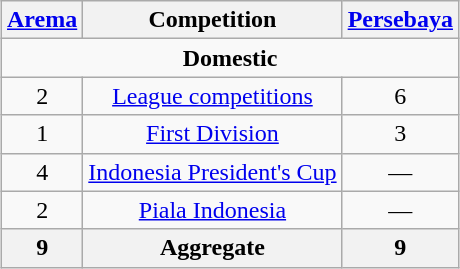<table class="wikitable sortable"  style="width:auto; margin:auto;">
<tr>
<th><a href='#'>Arema</a></th>
<th>Competition</th>
<th><a href='#'>Persebaya</a></th>
</tr>
<tr style="text-align:center;">
<td colspan="3"><strong>Domestic</strong></td>
</tr>
<tr style="text-align:center;">
<td>2</td>
<td><a href='#'>League competitions</a></td>
<td>6</td>
</tr>
<tr style="text-align:center;">
<td>1</td>
<td><a href='#'>First Division</a></td>
<td>3</td>
</tr>
<tr style="text-align:center;">
<td>4</td>
<td><a href='#'>Indonesia President's Cup</a></td>
<td>—</td>
</tr>
<tr style="text-align:center;">
<td>2</td>
<td><a href='#'>Piala Indonesia</a></td>
<td>—</td>
</tr>
<tr align="center">
<th>9</th>
<th>Aggregate</th>
<th>9</th>
</tr>
</table>
